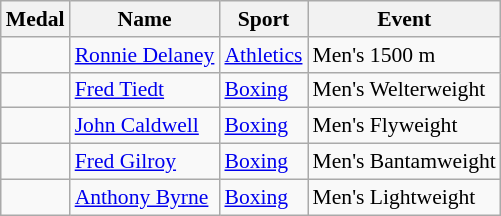<table class="wikitable sortable" style="font-size:90%">
<tr>
<th>Medal</th>
<th>Name</th>
<th>Sport</th>
<th>Event</th>
</tr>
<tr>
<td></td>
<td><a href='#'>Ronnie Delaney</a></td>
<td><a href='#'>Athletics</a></td>
<td>Men's 1500 m</td>
</tr>
<tr>
<td></td>
<td><a href='#'>Fred Tiedt</a></td>
<td><a href='#'>Boxing</a></td>
<td>Men's Welterweight</td>
</tr>
<tr>
<td></td>
<td><a href='#'>John Caldwell</a></td>
<td><a href='#'>Boxing</a></td>
<td>Men's Flyweight</td>
</tr>
<tr>
<td></td>
<td><a href='#'>Fred Gilroy</a></td>
<td><a href='#'>Boxing</a></td>
<td>Men's Bantamweight</td>
</tr>
<tr>
<td></td>
<td><a href='#'>Anthony Byrne</a></td>
<td><a href='#'>Boxing</a></td>
<td>Men's Lightweight</td>
</tr>
</table>
